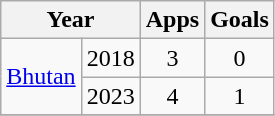<table class="wikitable" style="text-align:center">
<tr>
<th colspan=2>Year</th>
<th>Apps</th>
<th>Goals</th>
</tr>
<tr>
<td rowspan=2><a href='#'>Bhutan</a></td>
<td>2018</td>
<td>3</td>
<td>0</td>
</tr>
<tr>
<td>2023</td>
<td>4</td>
<td>1</td>
</tr>
<tr>
</tr>
</table>
